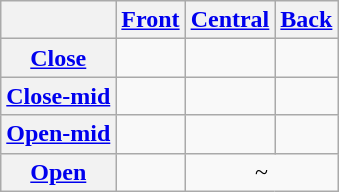<table class="wikitable" style=text-align:center>
<tr>
<th></th>
<th><a href='#'>Front</a></th>
<th><a href='#'>Central</a></th>
<th><a href='#'>Back</a></th>
</tr>
<tr>
<th><a href='#'>Close</a></th>
<td></td>
<td></td>
<td></td>
</tr>
<tr>
<th><a href='#'>Close-mid</a></th>
<td></td>
<td></td>
<td></td>
</tr>
<tr>
<th><a href='#'>Open-mid</a></th>
<td></td>
<td></td>
<td></td>
</tr>
<tr>
<th><a href='#'>Open</a></th>
<td></td>
<td colspan="2"> ~ </td>
</tr>
</table>
